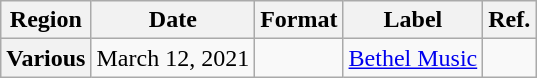<table class="wikitable plainrowheaders">
<tr>
<th scope="col">Region</th>
<th scope="col">Date</th>
<th scope="col">Format</th>
<th scope="col">Label</th>
<th scope="col">Ref.</th>
</tr>
<tr>
<th scope="row">Various</th>
<td>March 12, 2021</td>
<td></td>
<td><a href='#'>Bethel Music</a></td>
<td></td>
</tr>
</table>
